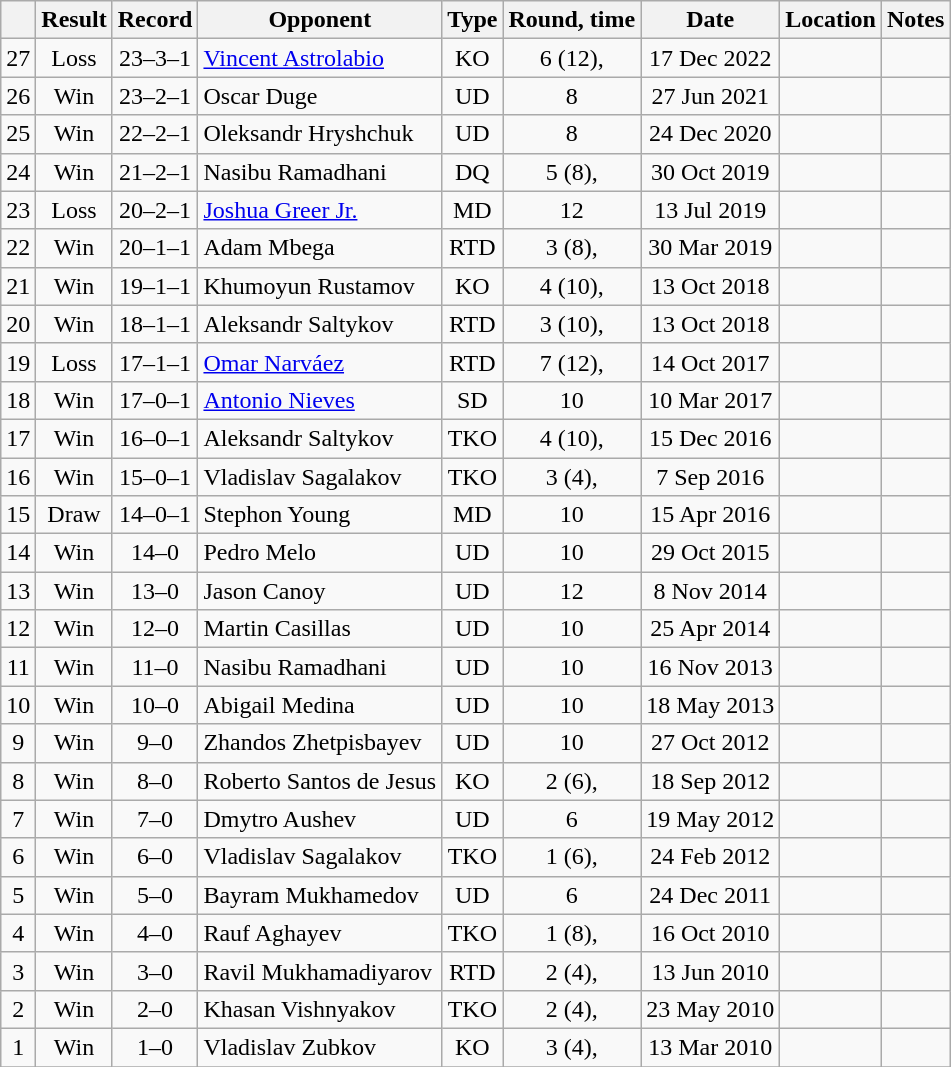<table class="wikitable" style="text-align:center">
<tr>
<th></th>
<th>Result</th>
<th>Record</th>
<th>Opponent</th>
<th>Type</th>
<th>Round, time</th>
<th>Date</th>
<th>Location</th>
<th>Notes</th>
</tr>
<tr>
<td>27</td>
<td>Loss</td>
<td>23–3–1</td>
<td align=left><a href='#'>Vincent Astrolabio</a></td>
<td>KO</td>
<td>6 (12), </td>
<td>17 Dec 2022</td>
<td></td>
<td align=left></td>
</tr>
<tr>
<td>26</td>
<td>Win</td>
<td>23–2–1</td>
<td align=left>Oscar Duge</td>
<td>UD</td>
<td>8</td>
<td>27 Jun 2021</td>
<td align=left></td>
<td></td>
</tr>
<tr>
<td>25</td>
<td>Win</td>
<td>22–2–1</td>
<td align=left>Oleksandr Hryshchuk</td>
<td>UD</td>
<td>8</td>
<td>24 Dec 2020</td>
<td align=left></td>
<td></td>
</tr>
<tr>
<td>24</td>
<td>Win</td>
<td>21–2–1</td>
<td align=left>Nasibu Ramadhani</td>
<td>DQ</td>
<td>5 (8), </td>
<td>30 Oct 2019</td>
<td align=left></td>
<td></td>
</tr>
<tr>
<td>23</td>
<td>Loss</td>
<td>20–2–1</td>
<td align=left><a href='#'>Joshua Greer Jr.</a></td>
<td>MD</td>
<td>12</td>
<td>13 Jul 2019</td>
<td align=left></td>
<td align=left></td>
</tr>
<tr>
<td>22</td>
<td>Win</td>
<td>20–1–1</td>
<td align=left>Adam Mbega</td>
<td>RTD</td>
<td>3 (8), </td>
<td>30 Mar 2019</td>
<td align=left></td>
<td></td>
</tr>
<tr>
<td>21</td>
<td>Win</td>
<td>19–1–1</td>
<td align=left>Khumoyun Rustamov</td>
<td>KO</td>
<td>4 (10), </td>
<td>13 Oct 2018</td>
<td align=left></td>
<td></td>
</tr>
<tr>
<td>20</td>
<td>Win</td>
<td>18–1–1</td>
<td align=left>Aleksandr Saltykov</td>
<td>RTD</td>
<td>3 (10), </td>
<td>13 Oct 2018</td>
<td align=left></td>
<td></td>
</tr>
<tr>
<td>19</td>
<td>Loss</td>
<td>17–1–1</td>
<td align=left><a href='#'>Omar Narváez</a></td>
<td>RTD</td>
<td>7 (12), </td>
<td>14 Oct 2017</td>
<td align=left></td>
<td></td>
</tr>
<tr>
<td>18</td>
<td>Win</td>
<td>17–0–1</td>
<td align=left><a href='#'>Antonio Nieves</a></td>
<td>SD</td>
<td>10</td>
<td>10 Mar 2017</td>
<td align=left></td>
<td></td>
</tr>
<tr>
<td>17</td>
<td>Win</td>
<td>16–0–1</td>
<td align=left>Aleksandr Saltykov</td>
<td>TKO</td>
<td>4 (10), </td>
<td>15 Dec 2016</td>
<td align=left></td>
<td></td>
</tr>
<tr>
<td>16</td>
<td>Win</td>
<td>15–0–1</td>
<td align=left>Vladislav Sagalakov</td>
<td>TKO</td>
<td>3 (4), </td>
<td>7 Sep 2016</td>
<td align=left></td>
<td></td>
</tr>
<tr>
<td>15</td>
<td>Draw</td>
<td>14–0–1</td>
<td align=left>Stephon Young</td>
<td>MD</td>
<td>10</td>
<td>15 Apr 2016</td>
<td align=left></td>
<td align=left></td>
</tr>
<tr>
<td>14</td>
<td>Win</td>
<td>14–0</td>
<td align=left>Pedro Melo</td>
<td>UD</td>
<td>10</td>
<td>29 Oct 2015</td>
<td align=left></td>
<td></td>
</tr>
<tr>
<td>13</td>
<td>Win</td>
<td>13–0</td>
<td align=left>Jason Canoy</td>
<td>UD</td>
<td>12</td>
<td>8 Nov 2014</td>
<td align=left></td>
<td align=left></td>
</tr>
<tr>
<td>12</td>
<td>Win</td>
<td>12–0</td>
<td align=left>Martin Casillas</td>
<td>UD</td>
<td>10</td>
<td>25 Apr 2014</td>
<td align=left></td>
<td></td>
</tr>
<tr>
<td>11</td>
<td>Win</td>
<td>11–0</td>
<td align=left>Nasibu Ramadhani</td>
<td>UD</td>
<td>10</td>
<td>16 Nov 2013</td>
<td align=left></td>
<td></td>
</tr>
<tr>
<td>10</td>
<td>Win</td>
<td>10–0</td>
<td align=left>Abigail Medina</td>
<td>UD</td>
<td>10</td>
<td>18 May 2013</td>
<td align=left></td>
<td></td>
</tr>
<tr>
<td>9</td>
<td>Win</td>
<td>9–0</td>
<td align=left>Zhandos Zhetpisbayev</td>
<td>UD</td>
<td>10</td>
<td>27 Oct 2012</td>
<td align=left></td>
<td></td>
</tr>
<tr>
<td>8</td>
<td>Win</td>
<td>8–0</td>
<td align=left>Roberto Santos de Jesus</td>
<td>KO</td>
<td>2 (6), </td>
<td>18 Sep 2012</td>
<td align=left></td>
<td></td>
</tr>
<tr>
<td>7</td>
<td>Win</td>
<td>7–0</td>
<td align=left>Dmytro Aushev</td>
<td>UD</td>
<td>6</td>
<td>19 May 2012</td>
<td align=left></td>
<td></td>
</tr>
<tr>
<td>6</td>
<td>Win</td>
<td>6–0</td>
<td align=left>Vladislav Sagalakov</td>
<td>TKO</td>
<td>1 (6), </td>
<td>24 Feb 2012</td>
<td align=left></td>
<td></td>
</tr>
<tr>
<td>5</td>
<td>Win</td>
<td>5–0</td>
<td align=left>Bayram Mukhamedov</td>
<td>UD</td>
<td>6</td>
<td>24 Dec 2011</td>
<td align=left></td>
<td></td>
</tr>
<tr>
<td>4</td>
<td>Win</td>
<td>4–0</td>
<td align=left>Rauf Aghayev</td>
<td>TKO</td>
<td>1 (8), </td>
<td>16 Oct 2010</td>
<td align=left></td>
<td></td>
</tr>
<tr>
<td>3</td>
<td>Win</td>
<td>3–0</td>
<td align=left>Ravil Mukhamadiyarov</td>
<td>RTD</td>
<td>2 (4), </td>
<td>13 Jun 2010</td>
<td align=left></td>
<td></td>
</tr>
<tr>
<td>2</td>
<td>Win</td>
<td>2–0</td>
<td align=left>Khasan Vishnyakov</td>
<td>TKO</td>
<td>2 (4), </td>
<td>23 May 2010</td>
<td align=left></td>
<td></td>
</tr>
<tr>
<td>1</td>
<td>Win</td>
<td>1–0</td>
<td align=left>Vladislav Zubkov</td>
<td>KO</td>
<td>3 (4), </td>
<td>13 Mar 2010</td>
<td align=left></td>
<td></td>
</tr>
<tr>
</tr>
</table>
